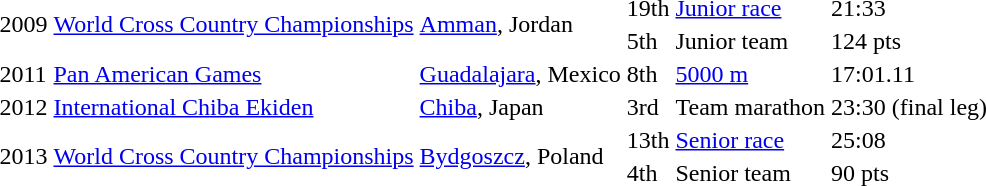<table>
<tr>
<td rowspan=2>2009</td>
<td rowspan=2><a href='#'>World Cross Country Championships</a></td>
<td rowspan=2><a href='#'>Amman</a>, Jordan</td>
<td>19th</td>
<td><a href='#'>Junior race</a></td>
<td>21:33</td>
</tr>
<tr>
<td>5th</td>
<td>Junior team</td>
<td>124 pts</td>
</tr>
<tr>
<td>2011</td>
<td><a href='#'>Pan American Games</a></td>
<td><a href='#'>Guadalajara</a>, Mexico</td>
<td>8th</td>
<td><a href='#'>5000 m</a></td>
<td>17:01.11</td>
</tr>
<tr>
<td>2012</td>
<td><a href='#'>International Chiba Ekiden</a></td>
<td><a href='#'>Chiba</a>, Japan</td>
<td>3rd</td>
<td>Team marathon</td>
<td>23:30 (final leg)</td>
</tr>
<tr>
<td rowspan=2>2013</td>
<td rowspan=2><a href='#'>World Cross Country Championships</a></td>
<td rowspan=2><a href='#'>Bydgoszcz</a>, Poland</td>
<td>13th</td>
<td><a href='#'>Senior race</a></td>
<td>25:08</td>
</tr>
<tr>
<td>4th</td>
<td>Senior team</td>
<td>90 pts</td>
</tr>
</table>
